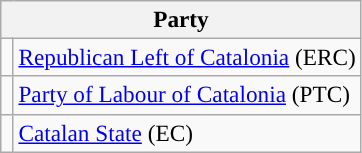<table class="wikitable" style="text-align:left; font-size:97%;">
<tr>
<th colspan="2">Party</th>
</tr>
<tr>
<td width="1"></td>
<td><a href='#'>Republican Left of Catalonia</a> (ERC)</td>
</tr>
<tr>
<td></td>
<td><a href='#'>Party of Labour of Catalonia</a> (PTC)</td>
</tr>
<tr>
<td></td>
<td><a href='#'>Catalan State</a> (EC)</td>
</tr>
</table>
